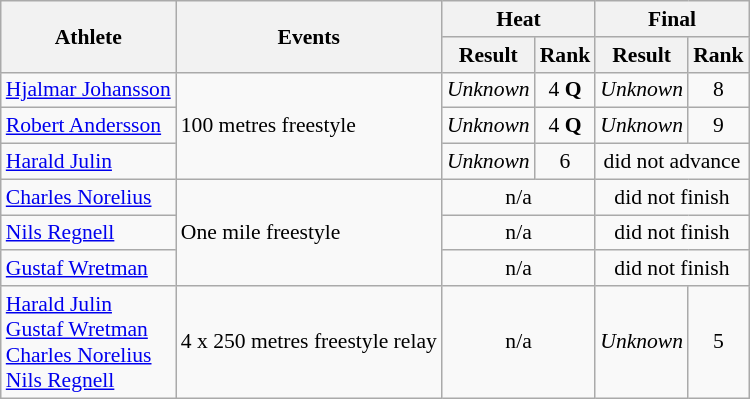<table class=wikitable style="font-size:90%">
<tr>
<th rowspan="2">Athlete</th>
<th rowspan="2">Events</th>
<th colspan="2">Heat</th>
<th colspan="2">Final</th>
</tr>
<tr>
<th>Result</th>
<th>Rank</th>
<th>Result</th>
<th>Rank</th>
</tr>
<tr>
<td><a href='#'>Hjalmar Johansson</a></td>
<td rowspan=3>100 metres freestyle</td>
<td align="center"><em>Unknown</em></td>
<td align="center">4 <strong>Q</strong></td>
<td align="center"><em>Unknown</em></td>
<td align="center">8</td>
</tr>
<tr>
<td><a href='#'>Robert Andersson</a></td>
<td align="center"><em>Unknown</em></td>
<td align="center">4 <strong>Q</strong></td>
<td align="center"><em>Unknown</em></td>
<td align="center">9</td>
</tr>
<tr>
<td><a href='#'>Harald Julin</a></td>
<td align="center"><em>Unknown</em></td>
<td align="center">6</td>
<td align="center" colspan=2>did not advance</td>
</tr>
<tr>
<td><a href='#'>Charles Norelius</a></td>
<td rowspan=3>One mile freestyle</td>
<td align="center" colspan=2>n/a</td>
<td align="center" colspan=2>did not finish</td>
</tr>
<tr>
<td><a href='#'>Nils Regnell</a></td>
<td align="center" colspan=2>n/a</td>
<td align="center" colspan=2>did not finish</td>
</tr>
<tr>
<td><a href='#'>Gustaf Wretman</a></td>
<td align="center" colspan=2>n/a</td>
<td align="center" colspan=2>did not finish</td>
</tr>
<tr>
<td><a href='#'>Harald Julin</a><br><a href='#'>Gustaf Wretman</a><br><a href='#'>Charles Norelius</a><br><a href='#'>Nils Regnell</a></td>
<td>4 x 250 metres freestyle relay</td>
<td align="center" colspan=2>n/a</td>
<td align="center"><em>Unknown</em></td>
<td align="center">5</td>
</tr>
</table>
